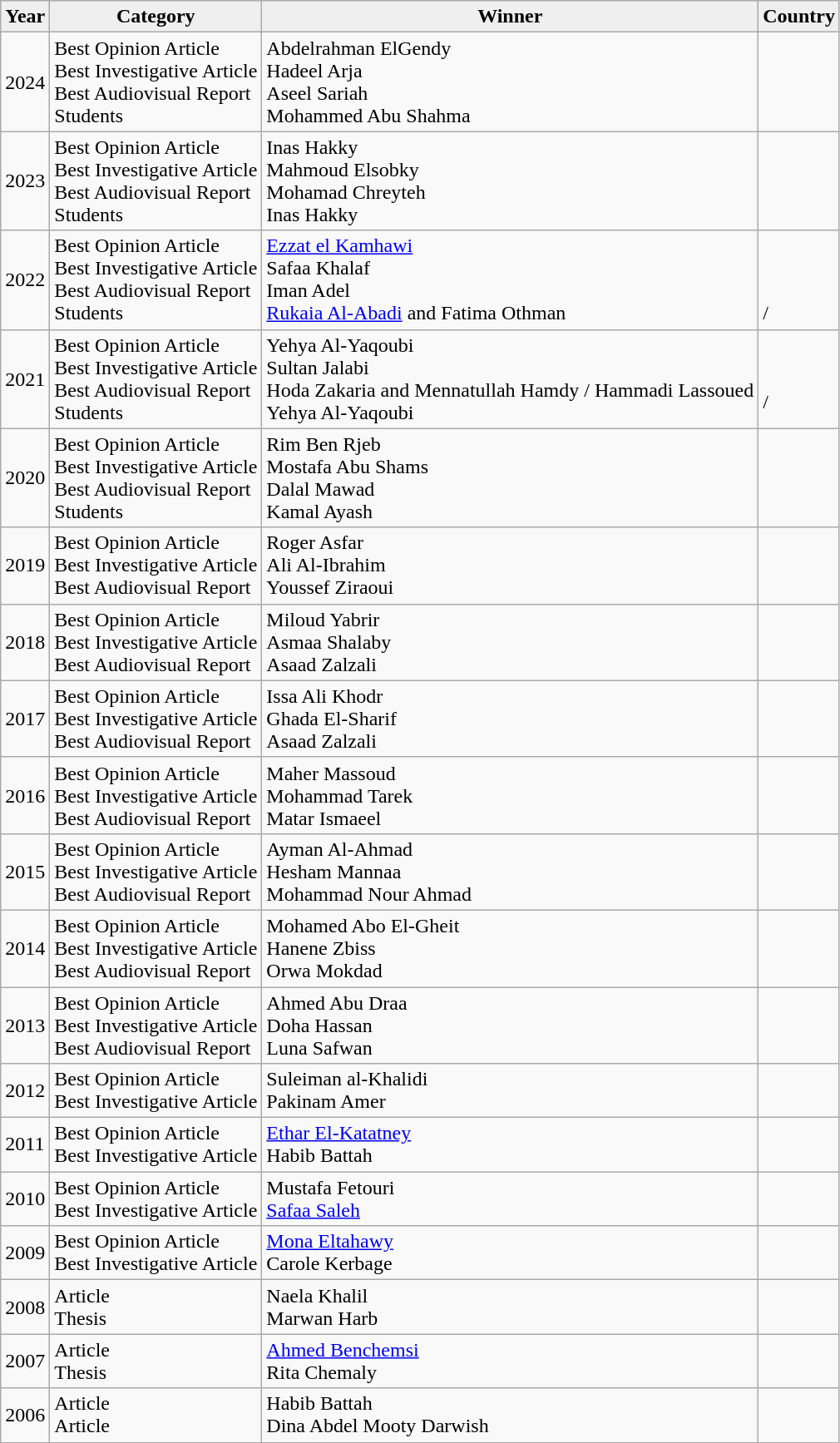<table align=center class="wikitable" border="1">
<tr>
<th style="background:#efefef">Year</th>
<th style="background:#efefef">Category</th>
<th style="background:#efefef">Winner</th>
<th style="background:#efefef">Country</th>
</tr>
<tr>
<td>2024</td>
<td>Best Opinion Article <br>Best Investigative Article <br>Best Audiovisual Report <br>Students</td>
<td>Abdelrahman ElGendy <br>Hadeel Arja <br>Aseel Sariah <br>Mohammed Abu Shahma</td>
<td><br><br> <br></td>
</tr>
<tr>
<td>2023</td>
<td>Best Opinion Article <br>Best Investigative Article <br>Best Audiovisual Report <br>Students</td>
<td>Inas Hakky <br>Mahmoud Elsobky <br>Mohamad Chreyteh <br>Inas Hakky</td>
<td><br><br><br></td>
</tr>
<tr>
<td>2022</td>
<td>Best Opinion Article <br>Best Investigative Article <br>Best Audiovisual Report <br>Students</td>
<td><a href='#'>Ezzat el Kamhawi</a><br>Safaa Khalaf <br>Iman Adel <br><a href='#'>Rukaia Al-Abadi</a> and Fatima Othman</td>
<td><br><br><br> / </td>
</tr>
<tr>
<td>2021</td>
<td>Best Opinion Article <br>Best Investigative Article <br>Best Audiovisual Report <br>Students</td>
<td>Yehya Al-Yaqoubi <br>Sultan Jalabi <br>Hoda Zakaria and Mennatullah Hamdy / Hammadi Lassoued <br>Yehya Al-Yaqoubi</td>
<td> <br><br> /  <br></td>
</tr>
<tr>
<td>2020</td>
<td>Best Opinion Article <br>Best Investigative Article <br>Best Audiovisual Report <br>Students</td>
<td>Rim Ben Rjeb <br>Mostafa Abu Shams <br>Dalal Mawad <br>Kamal Ayash</td>
<td><br> <br><br></td>
</tr>
<tr>
<td>2019</td>
<td>Best Opinion Article <br>Best Investigative Article <br>Best Audiovisual Report</td>
<td>Roger Asfar <br>Ali Al-Ibrahim <br>Youssef Ziraoui</td>
<td><br><br></td>
</tr>
<tr>
<td>2018</td>
<td>Best Opinion Article <br>Best Investigative Article <br>Best Audiovisual Report</td>
<td>Miloud Yabrir <br>Asmaa Shalaby <br>Asaad Zalzali</td>
<td><br><br></td>
</tr>
<tr>
<td>2017</td>
<td>Best Opinion Article <br>Best Investigative Article <br>Best Audiovisual Report</td>
<td>Issa Ali Khodr <br>Ghada El-Sharif <br>Asaad Zalzali</td>
<td><br><br></td>
</tr>
<tr>
<td>2016</td>
<td>Best Opinion Article <br>Best Investigative Article <br>Best Audiovisual Report</td>
<td>Maher Massoud <br>Mohammad Tarek <br>Matar Ismaeel</td>
<td><br><br></td>
</tr>
<tr>
<td>2015</td>
<td>Best Opinion Article <br>Best Investigative Article <br>Best Audiovisual Report</td>
<td>Ayman Al-Ahmad <br>Hesham Mannaa <br>Mohammad Nour Ahmad</td>
<td><br><br></td>
</tr>
<tr>
<td>2014</td>
<td>Best Opinion Article <br>Best Investigative Article <br>Best Audiovisual Report</td>
<td>Mohamed Abo El-Gheit<br>Hanene Zbiss <br>Orwa Mokdad</td>
<td><br><br></td>
</tr>
<tr>
<td>2013</td>
<td>Best Opinion Article <br>Best Investigative Article <br>Best Audiovisual Report</td>
<td>Ahmed Abu Draa <br>Doha Hassan <br>Luna Safwan</td>
<td><br><br></td>
</tr>
<tr>
<td>2012</td>
<td>Best Opinion Article <br>Best Investigative Article</td>
<td>Suleiman al-Khalidi <br>Pakinam Amer</td>
<td><br></td>
</tr>
<tr>
<td>2011</td>
<td>Best Opinion Article <br>Best Investigative Article</td>
<td><a href='#'>Ethar El-Katatney</a> <br>Habib Battah</td>
<td><br></td>
</tr>
<tr>
<td>2010</td>
<td>Best Opinion Article <br>Best Investigative Article</td>
<td>Mustafa Fetouri <br><a href='#'>Safaa Saleh</a></td>
<td><br></td>
</tr>
<tr>
<td>2009</td>
<td>Best Opinion Article <br>Best Investigative Article</td>
<td><a href='#'>Mona Eltahawy</a> <br>Carole Kerbage</td>
<td><br></td>
</tr>
<tr>
<td>2008</td>
<td>Article <br>Thesis</td>
<td>Naela Khalil <br>Marwan Harb</td>
<td><br></td>
</tr>
<tr>
<td>2007</td>
<td>Article<br>Thesis</td>
<td><a href='#'>Ahmed Benchemsi</a><br>Rita Chemaly</td>
<td><br></td>
</tr>
<tr>
<td>2006</td>
<td>Article<br>Article</td>
<td>Habib Battah <br>Dina Abdel Mooty Darwish</td>
<td><br></td>
</tr>
</table>
